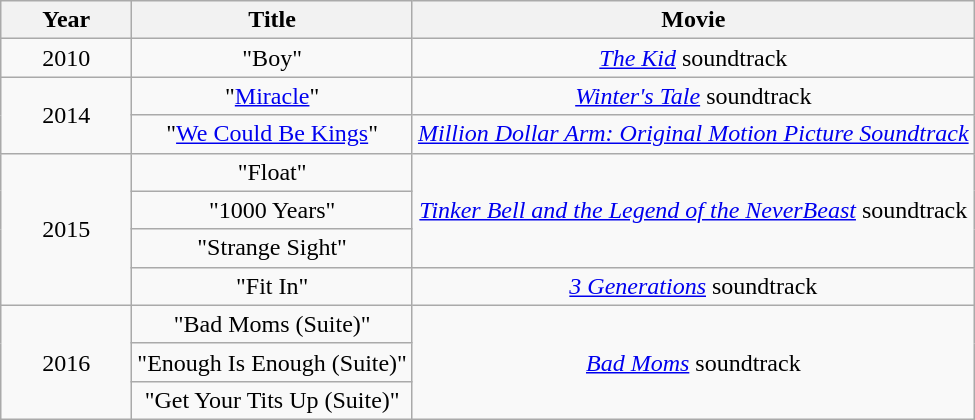<table class="wikitable plainrowheaders" style="text-align:center;">
<tr>
<th scope="col" rowspan="1" style="width:5em;">Year</th>
<th scope="col" rowspan="1">Title</th>
<th scope="col" rowspan="1">Movie</th>
</tr>
<tr>
<td>2010</td>
<td>"Boy"</td>
<td><em><a href='#'>The Kid</a></em> soundtrack</td>
</tr>
<tr>
<td rowspan="2">2014</td>
<td>"<a href='#'>Miracle</a>"</td>
<td><em><a href='#'>Winter's Tale</a></em> soundtrack</td>
</tr>
<tr>
<td>"<a href='#'>We Could Be Kings</a>"</td>
<td><em><a href='#'>Million Dollar Arm: Original Motion Picture Soundtrack</a></em></td>
</tr>
<tr>
<td rowspan="4">2015</td>
<td>"Float"</td>
<td rowspan="3"><em><a href='#'>Tinker Bell and the Legend of the NeverBeast</a></em> soundtrack</td>
</tr>
<tr>
<td>"1000 Years" </td>
</tr>
<tr>
<td>"Strange Sight"</td>
</tr>
<tr>
<td>"Fit In"</td>
<td><em><a href='#'>3 Generations</a></em> soundtrack</td>
</tr>
<tr>
<td rowspan="3">2016</td>
<td>"Bad Moms (Suite)"</td>
<td rowspan="3"><em><a href='#'>Bad Moms</a></em> soundtrack</td>
</tr>
<tr>
<td>"Enough Is Enough (Suite)"</td>
</tr>
<tr>
<td>"Get Your Tits Up (Suite)"</td>
</tr>
</table>
